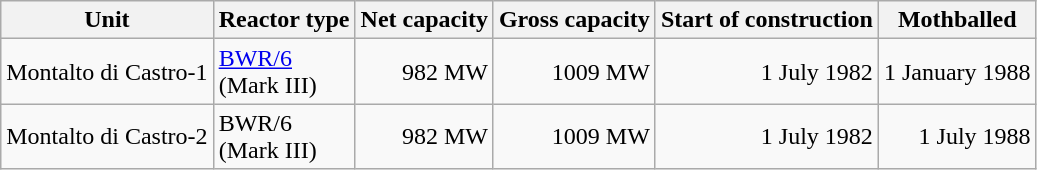<table class="wikitable">
<tr>
<th>Unit</th>
<th>Reactor type</th>
<th>Net capacity</th>
<th>Gross capacity</th>
<th>Start of construction</th>
<th>Mothballed</th>
</tr>
<tr>
<td>Montalto di Castro-1 </td>
<td><a href='#'>BWR/6</a><br>(Mark III)</td>
<td align="right">982 MW</td>
<td align="right">1009 MW</td>
<td align="right">1 July 1982</td>
<td align="right">1 January 1988</td>
</tr>
<tr>
<td>Montalto di Castro-2 </td>
<td>BWR/6<br>(Mark III)</td>
<td align="right">982 MW</td>
<td align="right">1009 MW</td>
<td align="right">1 July 1982</td>
<td align="right">1 July 1988</td>
</tr>
</table>
